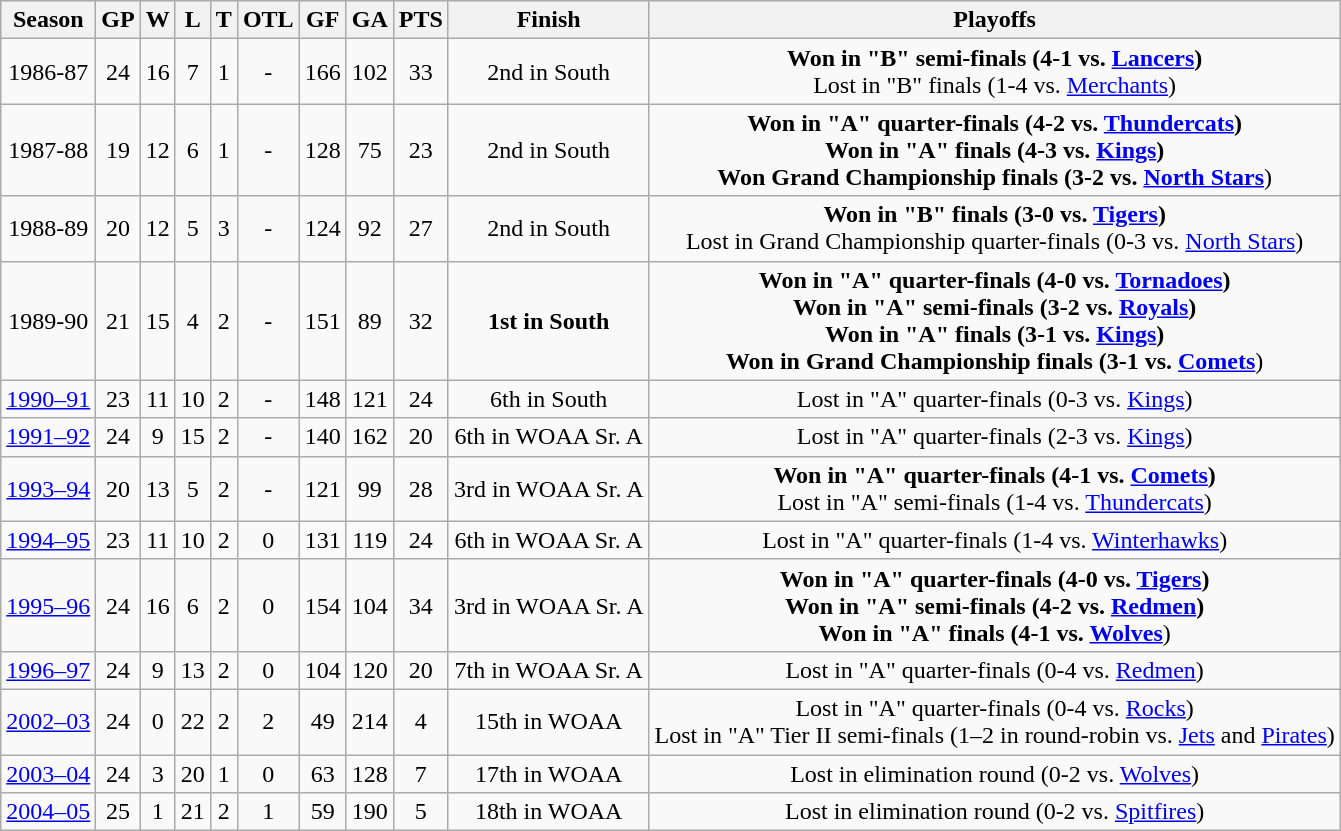<table class="wikitable">
<tr>
<th>Season</th>
<th>GP</th>
<th>W</th>
<th>L</th>
<th>T</th>
<th>OTL</th>
<th>GF</th>
<th>GA</th>
<th>PTS</th>
<th>Finish</th>
<th>Playoffs</th>
</tr>
<tr align="center">
<td>1986-87 </td>
<td>24</td>
<td>16</td>
<td>7</td>
<td>1</td>
<td>-</td>
<td>166</td>
<td>102</td>
<td>33</td>
<td>2nd in South</td>
<td><strong>Won in "B" semi-finals (4-1 vs. <a href='#'>Lancers</a>)</strong> <br> Lost in "B" finals (1-4 vs. <a href='#'>Merchants</a>)</td>
</tr>
<tr align="center">
<td>1987-88 </td>
<td>19</td>
<td>12</td>
<td>6</td>
<td>1</td>
<td>-</td>
<td>128</td>
<td>75</td>
<td>23</td>
<td>2nd in South</td>
<td><strong>Won in "A" quarter-finals (4-2 vs. <a href='#'>Thundercats</a>)<br> Won in "A" finals (4-3 vs. <a href='#'>Kings</a>) <br> Won Grand Championship finals (3-2 vs. <a href='#'>North Stars</a></strong>)</td>
</tr>
<tr align="center">
<td>1988-89 </td>
<td>20</td>
<td>12</td>
<td>5</td>
<td>3</td>
<td>-</td>
<td>124</td>
<td>92</td>
<td>27</td>
<td>2nd in South</td>
<td><strong>Won in "B" finals (3-0 vs. <a href='#'>Tigers</a>)</strong> <br> Lost in Grand Championship quarter-finals (0-3 vs. <a href='#'>North Stars</a>)</td>
</tr>
<tr align="center">
<td>1989-90 </td>
<td>21</td>
<td>15</td>
<td>4</td>
<td>2</td>
<td>-</td>
<td>151</td>
<td>89</td>
<td>32</td>
<td><strong>1st in South</strong></td>
<td><strong>Won in "A" quarter-finals (4-0 vs. <a href='#'>Tornadoes</a>) <br> Won in "A" semi-finals (3-2 vs. <a href='#'>Royals</a>) <br> Won in "A" finals (3-1 vs. <a href='#'>Kings</a>) <br> Won in Grand Championship finals (3-1 vs. <a href='#'>Comets</a></strong>)</td>
</tr>
<tr align="center">
<td><a href='#'>1990–91</a></td>
<td>23</td>
<td>11</td>
<td>10</td>
<td>2</td>
<td>-</td>
<td>148</td>
<td>121</td>
<td>24</td>
<td>6th in South</td>
<td>Lost in "A" quarter-finals (0-3 vs. <a href='#'>Kings</a>)</td>
</tr>
<tr align="center">
<td><a href='#'>1991–92</a></td>
<td>24</td>
<td>9</td>
<td>15</td>
<td>2</td>
<td>-</td>
<td>140</td>
<td>162</td>
<td>20</td>
<td>6th in WOAA Sr. A</td>
<td>Lost in "A" quarter-finals (2-3 vs. <a href='#'>Kings</a>)</td>
</tr>
<tr align="center">
<td><a href='#'>1993–94</a></td>
<td>20</td>
<td>13</td>
<td>5</td>
<td>2</td>
<td>-</td>
<td>121</td>
<td>99</td>
<td>28</td>
<td>3rd in WOAA Sr. A</td>
<td><strong>Won in "A" quarter-finals (4-1 vs. <a href='#'>Comets</a>)</strong> <br> Lost in "A" semi-finals (1-4 vs. <a href='#'>Thundercats</a>)</td>
</tr>
<tr align="center">
<td><a href='#'>1994–95</a></td>
<td>23</td>
<td>11</td>
<td>10</td>
<td>2</td>
<td>0</td>
<td>131</td>
<td>119</td>
<td>24</td>
<td>6th in WOAA Sr. A</td>
<td>Lost in "A" quarter-finals (1-4 vs. <a href='#'>Winterhawks</a>)</td>
</tr>
<tr align="center">
<td><a href='#'>1995–96</a></td>
<td>24</td>
<td>16</td>
<td>6</td>
<td>2</td>
<td>0</td>
<td>154</td>
<td>104</td>
<td>34</td>
<td>3rd in WOAA Sr. A</td>
<td><strong>Won in "A" quarter-finals (4-0 vs. <a href='#'>Tigers</a>) <br> Won in "A" semi-finals (4-2 vs. <a href='#'>Redmen</a>) <br> Won in "A" finals (4-1 vs. <a href='#'>Wolves</a></strong>)</td>
</tr>
<tr align="center">
<td><a href='#'>1996–97</a></td>
<td>24</td>
<td>9</td>
<td>13</td>
<td>2</td>
<td>0</td>
<td>104</td>
<td>120</td>
<td>20</td>
<td>7th in WOAA Sr. A</td>
<td>Lost in "A" quarter-finals (0-4 vs. <a href='#'>Redmen</a>)</td>
</tr>
<tr align="center">
<td><a href='#'>2002–03</a></td>
<td>24</td>
<td>0</td>
<td>22</td>
<td>2</td>
<td>2</td>
<td>49</td>
<td>214</td>
<td>4</td>
<td>15th in WOAA</td>
<td>Lost in "A" quarter-finals (0-4 vs. <a href='#'>Rocks</a>) <br> Lost in "A" Tier II semi-finals (1–2 in round-robin vs. <a href='#'>Jets</a> and <a href='#'>Pirates</a>)</td>
</tr>
<tr align="center">
<td><a href='#'>2003–04</a></td>
<td>24</td>
<td>3</td>
<td>20</td>
<td>1</td>
<td>0</td>
<td>63</td>
<td>128</td>
<td>7</td>
<td>17th in WOAA</td>
<td>Lost in elimination round (0-2 vs. <a href='#'>Wolves</a>)</td>
</tr>
<tr align="center">
<td><a href='#'>2004–05</a></td>
<td>25</td>
<td>1</td>
<td>21</td>
<td>2</td>
<td>1</td>
<td>59</td>
<td>190</td>
<td>5</td>
<td>18th in WOAA</td>
<td>Lost in elimination round (0-2 vs. <a href='#'>Spitfires</a>)</td>
</tr>
</table>
